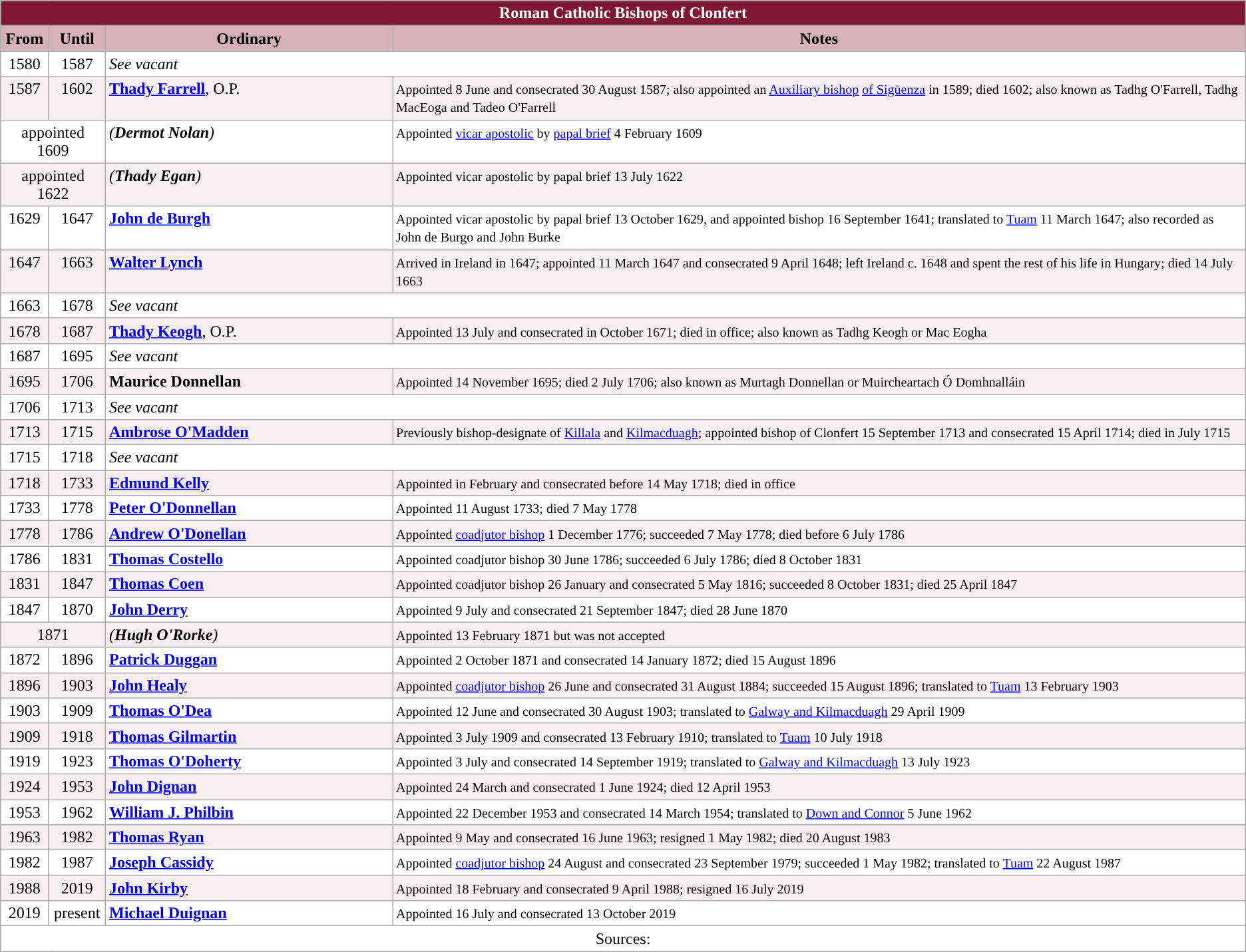<table class="wikitable">
<tr>
<th colspan="4" style="background-color: #7F1734; color: white;">Roman Catholic Bishops of Clonfert</th>
</tr>
<tr>
<th style="background-color: #D4B1BB;">From</th>
<th style="background-color: #D4B1BB;">Until</th>
<th style="background-color: #D4B1BB;" width=280pt>Ordinary</th>
<th style="background-color: #D4B1BB;">Notes</th>
</tr>
<tr valign="top" style="background-color: #FFFFFF;">
<td align=center>1580</td>
<td align=center>1587</td>
<td colspan=2><em>See vacant</em></td>
</tr>
<tr valign="top" style="background-color: #F7F0F2;">
<td align=center>1587</td>
<td align=center>1602</td>
<td><strong><a href='#'>Thady Farrell</a></strong>, O.P.</td>
<td><small>Appointed 8 June and consecrated 30 August 1587; also appointed an <a href='#'>Auxiliary bishop</a> <a href='#'>of Sigüenza</a> in 1589; died 1602; also known as Tadhg O'Farrell, Tadhg MacEoga and Tadeo O'Farrell</small></td>
</tr>
<tr valign="top" style="background-color: #FFFFFF;">
<td colspan="2" align=center>appointed 1609</td>
<td><em>(<strong>Dermot Nolan</strong>)</em></td>
<td><small>Appointed <a href='#'>vicar apostolic</a> by <a href='#'>papal brief</a> 4 February 1609</small></td>
</tr>
<tr valign="top" style="background-color: #F7F0F2;">
<td colspan="2" align=center>appointed 1622</td>
<td><em>(<strong>Thady Egan</strong>)</em></td>
<td><small>Appointed vicar apostolic by papal brief 13 July 1622</small></td>
</tr>
<tr valign="top" style="background-color: #FFFFFF;">
<td align=center>1629</td>
<td align=center>1647</td>
<td><strong><a href='#'>John de Burgh</a></strong></td>
<td><small>Appointed vicar apostolic by papal brief 13 October 1629, and appointed bishop 16 September 1641; translated to <a href='#'>Tuam</a> 11 March 1647; also recorded as John de Burgo and John Burke</small></td>
</tr>
<tr valign="top" style="background-color: #F7F0F2;">
<td align=center>1647</td>
<td align=center>1663</td>
<td><strong><a href='#'>Walter Lynch</a></strong></td>
<td><small>Arrived in Ireland in 1647; appointed 11 March 1647 and consecrated 9 April 1648; left Ireland c. 1648 and spent the rest of his life in Hungary; died 14 July 1663</small></td>
</tr>
<tr valign="top" style="background-color: #FFFFFF;">
<td align=center>1663</td>
<td align=center>1678</td>
<td colspan=2><em>See vacant</em></td>
</tr>
<tr valign="top" style="background-color: #F7F0F2;">
<td align=center>1678</td>
<td align=center>1687</td>
<td><strong><a href='#'>Thady Keogh</a></strong>, O.P.</td>
<td><small>Appointed 13 July and consecrated in October 1671; died in office; also known as Tadhg Keogh or Mac Eogha</small></td>
</tr>
<tr valign="top" style="background-color: #FFFFFF;">
<td align=center>1687</td>
<td align=center>1695</td>
<td colspan=2><em>See vacant</em></td>
</tr>
<tr valign="top" style="background-color: #F7F0F2;">
<td align=center>1695</td>
<td align=center>1706</td>
<td><strong>Maurice Donnellan</strong></td>
<td><small>Appointed 14 November 1695; died 2 July 1706; also known as Murtagh Donnellan or Muircheartach Ó Domhnalláin</small></td>
</tr>
<tr valign="top" style="background-color: #FFFFFF;">
<td align=center>1706</td>
<td align=center>1713</td>
<td colspan=2><em>See vacant</em></td>
</tr>
<tr valign="top" style="background-color: #F7F0F2;">
<td align=center>1713</td>
<td align=center>1715</td>
<td><strong><a href='#'>Ambrose O'Madden</a></strong></td>
<td><small>Previously bishop-designate of <a href='#'>Killala</a> and <a href='#'>Kilmacduagh</a>; appointed bishop of Clonfert 15 September 1713 and consecrated 15 April 1714; died in July 1715</small></td>
</tr>
<tr valign="top" style="background-color: #FFFFFF;">
<td align=center>1715</td>
<td align=center>1718</td>
<td colspan=2><em>See vacant</em></td>
</tr>
<tr valign="top" style="background-color: #F7F0F2;">
<td align=center>1718</td>
<td align=center>1733</td>
<td><strong><a href='#'>Edmund Kelly</a></strong></td>
<td><small>Appointed in February and consecrated before 14 May 1718; died in office</small></td>
</tr>
<tr valign="top" style="background-color: #FFFFFF;">
<td align=center>1733</td>
<td align=center>1778</td>
<td><strong><a href='#'>Peter O'Donnellan</a></strong></td>
<td><small>Appointed 11 August 1733; died 7 May 1778</small></td>
</tr>
<tr valign="top" style="background-color: #F7F0F2;">
<td align=center>1778</td>
<td align=center>1786</td>
<td><strong><a href='#'>Andrew O'Donellan</a></strong></td>
<td><small>Appointed <a href='#'>coadjutor bishop</a> 1 December 1776; succeeded 7 May 1778; died before 6 July 1786</small></td>
</tr>
<tr valign="top" style="background-color: #FFFFFF;">
<td align=center>1786</td>
<td align=center>1831</td>
<td><strong><a href='#'>Thomas Costello</a></strong></td>
<td><small>Appointed coadjutor bishop 30 June 1786; succeeded 6 July 1786; died 8 October 1831</small></td>
</tr>
<tr valign="top" style="background-color: #F7F0F2;">
<td align=center>1831</td>
<td align=center>1847</td>
<td><strong><a href='#'>Thomas Coen</a></strong></td>
<td><small>Appointed coadjutor bishop 26 January and consecrated 5 May 1816; succeeded 8 October 1831; died 25 April 1847</small></td>
</tr>
<tr valign="top" style="background-color: #FFFFFF;">
<td align=center>1847</td>
<td align=center>1870</td>
<td><strong><a href='#'>John Derry</a></strong></td>
<td><small>Appointed 9 July and consecrated 21 September 1847; died 28 June 1870</small></td>
</tr>
<tr valign="top" style="background-color: #F7F0F2;">
<td colspan="2" align=center>1871</td>
<td><em>(<strong>Hugh O'Rorke</strong>)</em></td>
<td><small>Appointed 13 February 1871 but was not accepted</small></td>
</tr>
<tr valign="top" style="background-color: #FFFFFF;">
<td align=center>1872</td>
<td align=center>1896</td>
<td><strong><a href='#'>Patrick Duggan</a></strong></td>
<td><small>Appointed 2 October 1871 and consecrated 14 January 1872; died 15 August 1896</small></td>
</tr>
<tr valign="top" style="background-color: #F7F0F2;">
<td align=center>1896</td>
<td align=center>1903</td>
<td><strong><a href='#'>John Healy</a></strong></td>
<td><small>Appointed <a href='#'>coadjutor bishop</a> 26 June and consecrated 31 August 1884; succeeded 15 August 1896; translated to <a href='#'>Tuam</a> 13 February 1903</small></td>
</tr>
<tr valign="top" style="background-color: #FFFFFF;">
<td align=center>1903</td>
<td align=center>1909</td>
<td><strong><a href='#'>Thomas O'Dea</a></strong></td>
<td><small>Appointed 12 June and consecrated 30 August 1903; translated to <a href='#'>Galway and Kilmacduagh</a> 29 April 1909</small></td>
</tr>
<tr valign="top" style="background-color: #F7F0F2;">
<td align=center>1909</td>
<td align=center>1918</td>
<td><strong><a href='#'>Thomas Gilmartin</a></strong></td>
<td><small>Appointed 3 July 1909 and consecrated 13 February 1910; translated to <a href='#'>Tuam</a> 10 July 1918</small></td>
</tr>
<tr valign="top" style="background-color: #FFFFFF;">
<td align=center>1919</td>
<td align=center>1923</td>
<td><strong><a href='#'>Thomas O'Doherty</a></strong></td>
<td><small>Appointed 3 July and consecrated 14 September 1919; translated to <a href='#'>Galway and Kilmacduagh</a> 13 July 1923</small></td>
</tr>
<tr valign="top" style="background-color: #F7F0F2;">
<td align=center>1924</td>
<td align=center>1953</td>
<td><strong><a href='#'>John Dignan</a></strong></td>
<td><small>Appointed 24 March and consecrated 1 June 1924; died 12 April 1953</small></td>
</tr>
<tr valign="top" style="background-color: #FFFFFF;">
<td align=center>1953</td>
<td align=center>1962</td>
<td><strong><a href='#'>William J. Philbin</a></strong></td>
<td><small>Appointed 22 December 1953 and consecrated 14 March 1954; translated to <a href='#'>Down and Connor</a> 5 June 1962</small></td>
</tr>
<tr valign="top" style="background-color: #F7F0F2;">
<td align=center>1963</td>
<td align=center>1982</td>
<td><strong><a href='#'>Thomas Ryan</a></strong></td>
<td><small>Appointed 9 May and consecrated 16 June 1963; resigned 1 May 1982; died 20 August 1983</small></td>
</tr>
<tr valign="top" style="background-color: #FFFFFF;">
<td align=center>1982</td>
<td align=center>1987</td>
<td><strong><a href='#'>Joseph Cassidy</a></strong></td>
<td><small>Appointed <a href='#'>coadjutor bishop</a> 24 August and consecrated 23 September 1979; succeeded 1 May 1982; translated to <a href='#'>Tuam</a> 22 August 1987</small></td>
</tr>
<tr valign="top" style="background-color: #F7F0F2;">
<td align=center>1988</td>
<td align=center>2019</td>
<td><strong><a href='#'>John Kirby</a></strong></td>
<td><small>Appointed 18 February and consecrated 9 April 1988; resigned 16 July 2019</small></td>
</tr>
<tr valign="top" style="background-color: #FFFFFF;">
<td align=center>2019</td>
<td align=center>present</td>
<td><strong><a href='#'>Michael Duignan</a></strong></td>
<td><small>Appointed 16 July and consecrated 13 October 2019</small></td>
</tr>
<tr valign="top" style="background-color: #FFFFFF;">
<td colspan=4 align=center>Sources:</td>
</tr>
</table>
